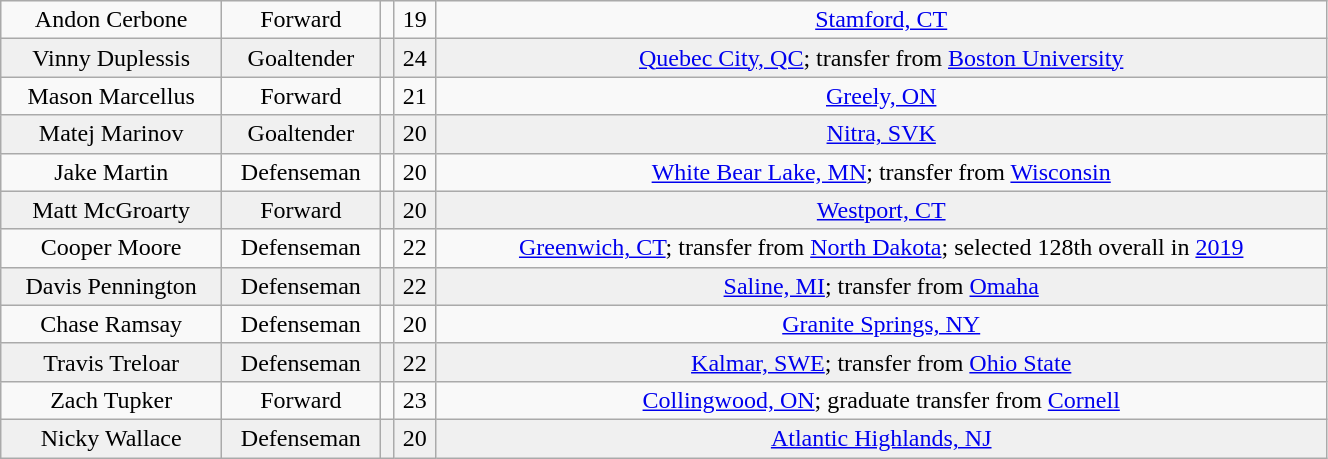<table class="wikitable" width="70%">
<tr align="center" bgcolor="">
<td>Andon Cerbone</td>
<td>Forward</td>
<td></td>
<td>19</td>
<td><a href='#'>Stamford, CT</a></td>
</tr>
<tr align="center" bgcolor="f0f0f0">
<td>Vinny Duplessis</td>
<td>Goaltender</td>
<td></td>
<td>24</td>
<td><a href='#'>Quebec City, QC</a>; transfer from <a href='#'>Boston University</a></td>
</tr>
<tr align="center" bgcolor="">
<td>Mason Marcellus</td>
<td>Forward</td>
<td></td>
<td>21</td>
<td><a href='#'>Greely, ON</a></td>
</tr>
<tr align="center" bgcolor="f0f0f0">
<td>Matej Marinov</td>
<td>Goaltender</td>
<td></td>
<td>20</td>
<td><a href='#'>Nitra, SVK</a></td>
</tr>
<tr align="center" bgcolor="">
<td>Jake Martin</td>
<td>Defenseman</td>
<td></td>
<td>20</td>
<td><a href='#'>White Bear Lake, MN</a>; transfer from <a href='#'>Wisconsin</a></td>
</tr>
<tr align="center" bgcolor="f0f0f0">
<td>Matt McGroarty</td>
<td>Forward</td>
<td></td>
<td>20</td>
<td><a href='#'>Westport, CT</a></td>
</tr>
<tr align="center" bgcolor="">
<td>Cooper Moore</td>
<td>Defenseman</td>
<td></td>
<td>22</td>
<td><a href='#'>Greenwich, CT</a>; transfer from <a href='#'>North Dakota</a>; selected 128th overall in <a href='#'>2019</a></td>
</tr>
<tr align="center" bgcolor="f0f0f0">
<td>Davis Pennington</td>
<td>Defenseman</td>
<td></td>
<td>22</td>
<td><a href='#'>Saline, MI</a>; transfer from <a href='#'>Omaha</a></td>
</tr>
<tr align="center" bgcolor="">
<td>Chase Ramsay</td>
<td>Defenseman</td>
<td></td>
<td>20</td>
<td><a href='#'>Granite Springs, NY</a></td>
</tr>
<tr align="center" bgcolor="f0f0f0">
<td>Travis Treloar</td>
<td>Defenseman</td>
<td></td>
<td>22</td>
<td><a href='#'>Kalmar, SWE</a>; transfer from <a href='#'>Ohio State</a></td>
</tr>
<tr align="center" bgcolor="">
<td>Zach Tupker</td>
<td>Forward</td>
<td></td>
<td>23</td>
<td><a href='#'>Collingwood, ON</a>; graduate transfer from <a href='#'>Cornell</a></td>
</tr>
<tr align="center" bgcolor="f0f0f0">
<td>Nicky Wallace</td>
<td>Defenseman</td>
<td></td>
<td>20</td>
<td><a href='#'>Atlantic Highlands, NJ</a></td>
</tr>
</table>
